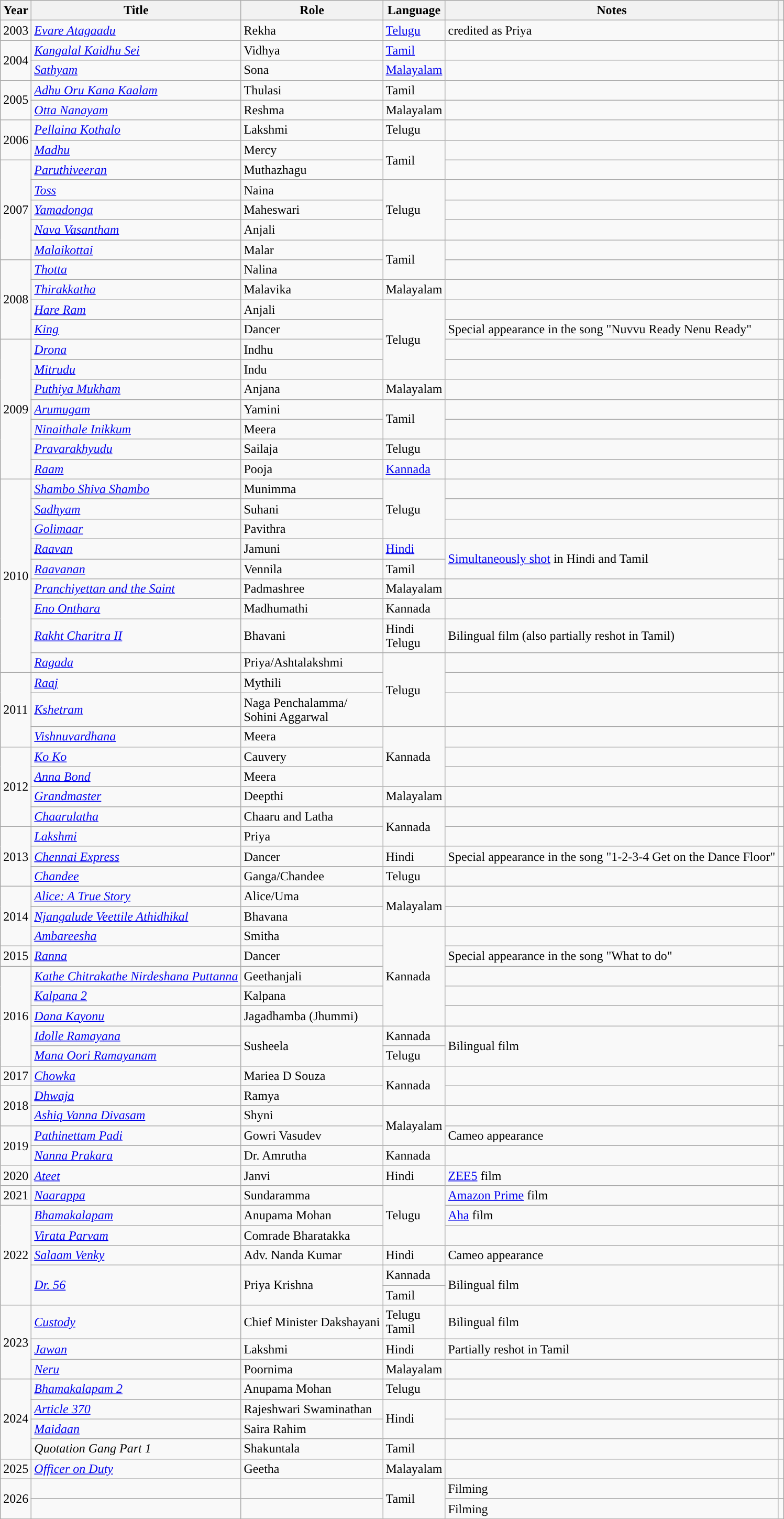<table class="wikitable plainrowheaders sortable">
<tr>
<th scope="col">Year</th>
<th scope="col">Title</th>
<th scope="col">Role</th>
<th scope="col">Language</th>
<th scope="col" class="unsortable">Notes</th>
<th scope="col" class="unsortable"></th>
</tr>
<tr>
<td>2003</td>
<td><em><a href='#'>Evare Atagaadu</a></em></td>
<td>Rekha</td>
<td><a href='#'>Telugu</a></td>
<td>credited as Priya</td>
<td></td>
</tr>
<tr>
<td rowspan="2">2004</td>
<td><em><a href='#'>Kangalal Kaidhu Sei</a></em></td>
<td>Vidhya</td>
<td><a href='#'>Tamil</a></td>
<td></td>
<td></td>
</tr>
<tr>
<td><em><a href='#'>Sathyam</a></em></td>
<td>Sona</td>
<td><a href='#'>Malayalam</a></td>
<td></td>
<td></td>
</tr>
<tr>
<td rowspan=2>2005</td>
<td><em><a href='#'>Adhu Oru Kana Kaalam</a></em></td>
<td>Thulasi</td>
<td>Tamil</td>
<td></td>
<td></td>
</tr>
<tr>
<td><em><a href='#'>Otta Nanayam</a></em></td>
<td>Reshma</td>
<td>Malayalam</td>
<td></td>
<td></td>
</tr>
<tr>
<td rowspan=2>2006</td>
<td><em><a href='#'>Pellaina Kothalo</a></em></td>
<td>Lakshmi</td>
<td>Telugu</td>
<td></td>
<td></td>
</tr>
<tr>
<td><em><a href='#'>Madhu</a></em></td>
<td>Mercy</td>
<td rowspan="2">Tamil</td>
<td></td>
<td></td>
</tr>
<tr>
<td rowspan=5>2007</td>
<td><em><a href='#'>Paruthiveeran</a></em></td>
<td>Muthazhagu</td>
<td></td>
<td></td>
</tr>
<tr>
<td><em><a href='#'>Toss</a></em></td>
<td>Naina</td>
<td rowspan="3">Telugu</td>
<td></td>
<td></td>
</tr>
<tr>
<td><em><a href='#'>Yamadonga</a></em></td>
<td>Maheswari</td>
<td></td>
<td></td>
</tr>
<tr>
<td><em><a href='#'>Nava Vasantham</a></em></td>
<td>Anjali</td>
<td></td>
<td></td>
</tr>
<tr>
<td><em><a href='#'>Malaikottai</a></em></td>
<td>Malar</td>
<td rowspan="2">Tamil</td>
<td></td>
<td></td>
</tr>
<tr>
<td rowspan=4>2008</td>
<td><em><a href='#'>Thotta</a></em></td>
<td>Nalina</td>
<td></td>
<td></td>
</tr>
<tr>
<td><em><a href='#'>Thirakkatha</a></em></td>
<td>Malavika</td>
<td>Malayalam</td>
<td></td>
<td></td>
</tr>
<tr>
<td><em><a href='#'>Hare Ram</a></em></td>
<td>Anjali</td>
<td rowspan="4">Telugu</td>
<td></td>
<td></td>
</tr>
<tr>
<td><em><a href='#'>King</a></em></td>
<td>Dancer</td>
<td>Special appearance in the song "Nuvvu Ready Nenu Ready"</td>
<td></td>
</tr>
<tr>
<td rowspan=7>2009</td>
<td><em><a href='#'>Drona</a></em></td>
<td>Indhu</td>
<td></td>
<td></td>
</tr>
<tr>
<td><em><a href='#'>Mitrudu</a></em></td>
<td>Indu</td>
<td></td>
<td></td>
</tr>
<tr>
<td><em><a href='#'>Puthiya Mukham</a></em></td>
<td>Anjana</td>
<td>Malayalam</td>
<td></td>
<td></td>
</tr>
<tr>
<td><em><a href='#'>Arumugam</a></em></td>
<td>Yamini</td>
<td rowspan="2">Tamil</td>
<td></td>
<td></td>
</tr>
<tr>
<td><em><a href='#'>Ninaithale Inikkum</a></em></td>
<td>Meera</td>
<td></td>
<td></td>
</tr>
<tr>
<td><em><a href='#'>Pravarakhyudu</a></em></td>
<td>Sailaja</td>
<td>Telugu</td>
<td></td>
<td></td>
</tr>
<tr>
<td><em><a href='#'>Raam</a></em></td>
<td>Pooja</td>
<td><a href='#'>Kannada</a></td>
<td></td>
<td></td>
</tr>
<tr>
<td rowspan="9">2010</td>
<td><em><a href='#'>Shambo Shiva Shambo</a></em></td>
<td>Munimma</td>
<td rowspan="3">Telugu</td>
<td></td>
<td></td>
</tr>
<tr>
<td><em><a href='#'>Sadhyam</a></em></td>
<td>Suhani</td>
<td></td>
<td></td>
</tr>
<tr>
<td><em><a href='#'>Golimaar</a></em></td>
<td>Pavithra</td>
<td></td>
<td></td>
</tr>
<tr>
<td><em><a href='#'>Raavan</a></em></td>
<td>Jamuni</td>
<td><a href='#'>Hindi</a></td>
<td rowspan="2"><a href='#'>Simultaneously shot</a> in Hindi and Tamil</td>
<td></td>
</tr>
<tr>
<td><em><a href='#'>Raavanan</a></em></td>
<td>Vennila</td>
<td>Tamil</td>
<td></td>
</tr>
<tr>
<td><em><a href='#'>Pranchiyettan and the Saint</a></em></td>
<td>Padmashree</td>
<td>Malayalam</td>
<td></td>
<td></td>
</tr>
<tr>
<td><em><a href='#'>Eno Onthara</a></em></td>
<td>Madhumathi</td>
<td>Kannada</td>
<td></td>
<td></td>
</tr>
<tr>
<td><em><a href='#'>Rakht Charitra II</a></em></td>
<td>Bhavani</td>
<td>Hindi<br>Telugu</td>
<td>Bilingual film (also partially reshot in Tamil)</td>
<td></td>
</tr>
<tr>
<td><em><a href='#'>Ragada</a></em></td>
<td>Priya/Ashtalakshmi</td>
<td rowspan="3">Telugu</td>
<td></td>
<td></td>
</tr>
<tr>
<td rowspan="3">2011</td>
<td><em><a href='#'>Raaj</a></em></td>
<td>Mythili</td>
<td></td>
<td></td>
</tr>
<tr>
<td><em><a href='#'>Kshetram</a></em></td>
<td>Naga Penchalamma/<br>Sohini Aggarwal</td>
<td></td>
<td></td>
</tr>
<tr>
<td><em><a href='#'>Vishnuvardhana</a></em></td>
<td>Meera</td>
<td rowspan="3">Kannada</td>
<td></td>
<td></td>
</tr>
<tr>
<td rowspan="4”">2012</td>
<td><em><a href='#'>Ko Ko</a></em></td>
<td>Cauvery</td>
<td></td>
<td></td>
</tr>
<tr>
<td><em><a href='#'>Anna Bond</a></em></td>
<td>Meera</td>
<td></td>
<td></td>
</tr>
<tr>
<td><em><a href='#'>Grandmaster</a></em></td>
<td>Deepthi</td>
<td>Malayalam</td>
<td></td>
<td></td>
</tr>
<tr>
<td><em><a href='#'>Chaarulatha</a></em></td>
<td>Chaaru and Latha</td>
<td rowspan="2">Kannada</td>
<td></td>
<td></td>
</tr>
<tr>
<td rowspan="3">2013</td>
<td><em><a href='#'>Lakshmi</a></em></td>
<td>Priya</td>
<td></td>
<td></td>
</tr>
<tr>
<td><em><a href='#'>Chennai Express</a></em></td>
<td>Dancer</td>
<td>Hindi</td>
<td>Special appearance in the song "1-2-3-4 Get on the Dance Floor"</td>
<td></td>
</tr>
<tr>
<td><em><a href='#'>Chandee</a></em></td>
<td>Ganga/Chandee</td>
<td>Telugu</td>
<td></td>
<td></td>
</tr>
<tr>
<td rowspan=3>2014</td>
<td><em><a href='#'>Alice: A True Story</a></em></td>
<td>Alice/Uma</td>
<td rowspan="2">Malayalam</td>
<td></td>
<td></td>
</tr>
<tr>
<td><em><a href='#'>Njangalude Veettile Athidhikal</a></em></td>
<td>Bhavana</td>
<td></td>
<td></td>
</tr>
<tr>
<td><em><a href='#'>Ambareesha</a></em></td>
<td>Smitha</td>
<td rowspan="5">Kannada</td>
<td></td>
<td></td>
</tr>
<tr>
<td>2015</td>
<td><em><a href='#'>Ranna</a></em></td>
<td>Dancer</td>
<td>Special appearance in the song "What to do"</td>
<td></td>
</tr>
<tr>
<td rowspan="5">2016</td>
<td><em><a href='#'>Kathe Chitrakathe Nirdeshana Puttanna</a></em></td>
<td>Geethanjali</td>
<td></td>
<td></td>
</tr>
<tr>
<td><em><a href='#'>Kalpana 2</a></em></td>
<td>Kalpana</td>
<td></td>
<td></td>
</tr>
<tr>
<td><em><a href='#'>Dana Kayonu</a></em></td>
<td>Jagadhamba (Jhummi)</td>
<td></td>
<td></td>
</tr>
<tr>
<td><em><a href='#'>Idolle Ramayana</a></em></td>
<td rowspan="2">Susheela</td>
<td>Kannada</td>
<td rowspan="2">Bilingual film</td>
<td></td>
</tr>
<tr>
<td><em><a href='#'>Mana Oori Ramayanam</a></em></td>
<td>Telugu</td>
<td></td>
</tr>
<tr>
<td>2017</td>
<td><em><a href='#'>Chowka</a></em></td>
<td>Mariea D Souza</td>
<td rowspan="2">Kannada</td>
<td></td>
<td></td>
</tr>
<tr>
<td rowspan="2">2018</td>
<td><em><a href='#'>Dhwaja</a></em></td>
<td>Ramya</td>
<td></td>
<td></td>
</tr>
<tr>
<td><em><a href='#'>Ashiq Vanna Divasam</a></em></td>
<td>Shyni</td>
<td rowspan="2">Malayalam</td>
<td></td>
<td></td>
</tr>
<tr>
<td rowspan="2">2019</td>
<td><em><a href='#'>Pathinettam Padi</a></em></td>
<td>Gowri Vasudev</td>
<td>Cameo appearance</td>
<td></td>
</tr>
<tr>
<td><em><a href='#'>Nanna Prakara</a></em></td>
<td>Dr. Amrutha</td>
<td>Kannada</td>
<td></td>
<td></td>
</tr>
<tr>
<td>2020</td>
<td><em><a href='#'>Ateet</a></em></td>
<td>Janvi</td>
<td>Hindi</td>
<td><a href='#'>ZEE5</a> film</td>
<td></td>
</tr>
<tr>
<td>2021</td>
<td><em><a href='#'>Naarappa</a></em></td>
<td>Sundaramma</td>
<td rowspan="3">Telugu</td>
<td><a href='#'>Amazon Prime</a> film</td>
<td></td>
</tr>
<tr>
<td rowspan="5">2022</td>
<td><em><a href='#'>Bhamakalapam</a></em></td>
<td>Anupama Mohan</td>
<td><a href='#'>Aha</a> film</td>
<td></td>
</tr>
<tr>
<td><em><a href='#'>Virata Parvam</a></em></td>
<td>Comrade Bharatakka</td>
<td></td>
<td></td>
</tr>
<tr>
<td><em><a href='#'>Salaam Venky</a></em></td>
<td>Adv. Nanda Kumar</td>
<td>Hindi</td>
<td>Cameo appearance</td>
<td></td>
</tr>
<tr>
<td rowspan="2"><em><a href='#'>Dr. 56</a></em></td>
<td rowspan="2">Priya Krishna</td>
<td>Kannada</td>
<td rowspan="2">Bilingual film</td>
<td rowspan="2"></td>
</tr>
<tr>
<td>Tamil</td>
</tr>
<tr>
<td rowspan="3">2023</td>
<td><em><a href='#'>Custody</a></em></td>
<td>Chief Minister Dakshayani</td>
<td>Telugu<br>Tamil</td>
<td>Bilingual film</td>
<td></td>
</tr>
<tr>
<td><em><a href='#'>Jawan</a></em></td>
<td>Lakshmi</td>
<td>Hindi</td>
<td>Partially reshot in Tamil</td>
<td></td>
</tr>
<tr>
<td><em><a href='#'>Neru</a></em></td>
<td>Poornima</td>
<td>Malayalam</td>
<td></td>
<td></td>
</tr>
<tr>
<td rowspan=4>2024</td>
<td><em><a href='#'>Bhamakalapam 2</a></em></td>
<td>Anupama Mohan</td>
<td>Telugu</td>
<td></td>
<td></td>
</tr>
<tr>
<td><a href='#'><em>Article 370</em></a></td>
<td>Rajeshwari Swaminathan</td>
<td rowspan="2">Hindi</td>
<td></td>
<td></td>
</tr>
<tr>
<td><em><a href='#'>Maidaan</a></em></td>
<td>Saira Rahim</td>
<td></td>
<td></td>
</tr>
<tr>
<td><em>Quotation Gang Part 1</em></td>
<td>Shakuntala</td>
<td>Tamil</td>
<td></td>
<td></td>
</tr>
<tr>
<td>2025</td>
<td><em><a href='#'>Officer on Duty</a></em></td>
<td>Geetha</td>
<td>Malayalam</td>
<td></td>
<td></td>
</tr>
<tr>
<td rowspan="2">2026</td>
<td></td>
<td></td>
<td rowspan="2">Tamil</td>
<td>Filming</td>
<td></td>
</tr>
<tr>
<td></td>
<td></td>
<td>Filming</td>
<td></td>
</tr>
</table>
